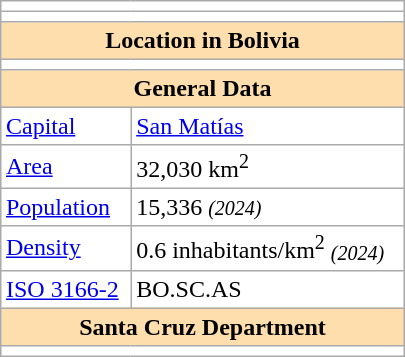<table border=1 align=right cellpadding=3 cellspacing=0 width=270 style="margin: 0 0 1em 1em; border: 1px #aaa solid; border-collapse: collapse;">
<tr>
<td colspan="2" align="center" bgcolor="#ffffff"></td>
</tr>
<tr>
<td colspan="2" align="center" bgcolor="#ffffff"></td>
</tr>
<tr>
<th colspan="2" bgcolor="#FFDEAD">Location in Bolivia</th>
</tr>
<tr>
<td colspan="2" align="center" bgcolor="#ffffff"></td>
</tr>
<tr>
<th colspan="2" bgcolor="#FFDEAD">General Data</th>
</tr>
<tr>
<td><a href='#'>Capital</a></td>
<td><a href='#'>San Matías</a></td>
</tr>
<tr>
<td><a href='#'>Area</a></td>
<td>32,030 km<sup>2</sup></td>
</tr>
<tr>
<td><a href='#'>Population</a></td>
<td>15,336 <em><small>(2024)</small></em></td>
</tr>
<tr>
<td><a href='#'>Density</a></td>
<td>0.6 inhabitants/km<sup>2</sup> <em><small>(2024)</small></em></td>
</tr>
<tr>
<td><a href='#'>ISO 3166-2</a></td>
<td>BO.SC.AS</td>
</tr>
<tr>
<th colspan="2" bgcolor="#FFDEAD">Santa Cruz Department</th>
</tr>
<tr>
<td colspan="2" align="center" bgcolor="#ffffff"></td>
</tr>
</table>
